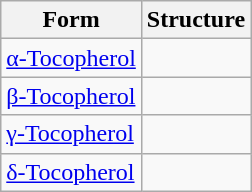<table class="wikitable">
<tr>
<th>Form</th>
<th>Structure</th>
</tr>
<tr>
<td><a href='#'>α-Tocopherol</a></td>
<td></td>
</tr>
<tr>
<td><a href='#'>β-Tocopherol</a></td>
<td></td>
</tr>
<tr>
<td><a href='#'>γ-Tocopherol</a></td>
<td></td>
</tr>
<tr>
<td><a href='#'>δ-Tocopherol</a></td>
<td></td>
</tr>
</table>
